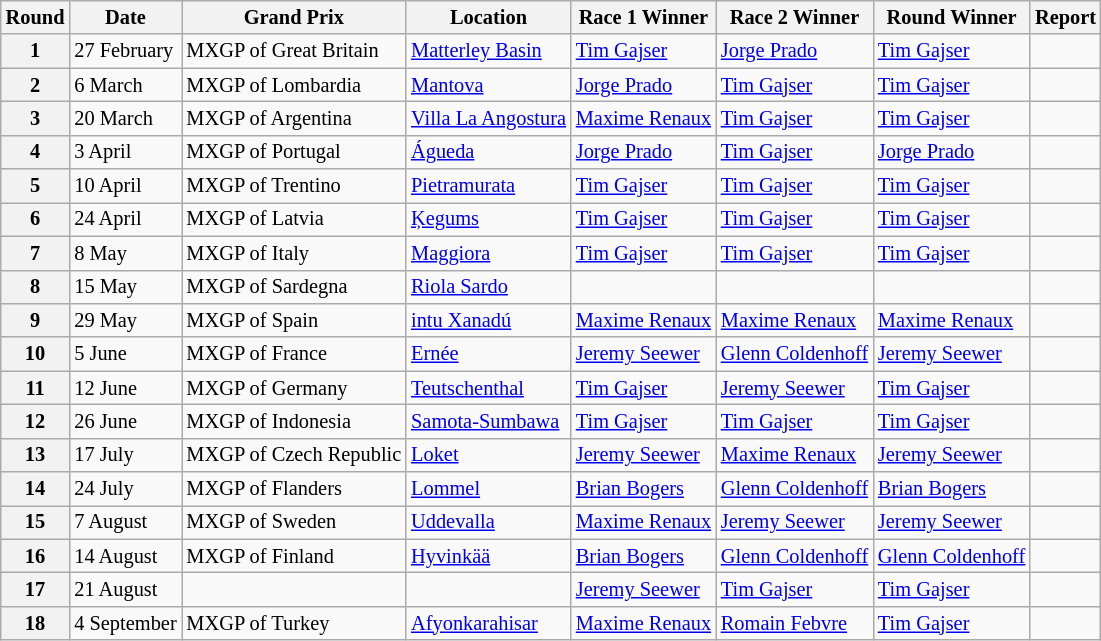<table class="wikitable" style="font-size: 85%;">
<tr>
<th>Round</th>
<th>Date</th>
<th>Grand Prix</th>
<th>Location</th>
<th>Race 1 Winner</th>
<th>Race 2 Winner</th>
<th>Round Winner</th>
<th>Report</th>
</tr>
<tr>
<th>1</th>
<td>27 February</td>
<td> MXGP of Great Britain</td>
<td><a href='#'>Matterley Basin</a></td>
<td> <a href='#'>Tim Gajser</a></td>
<td> <a href='#'>Jorge Prado</a></td>
<td> <a href='#'>Tim Gajser</a></td>
<td></td>
</tr>
<tr>
<th>2</th>
<td>6 March</td>
<td> MXGP of Lombardia</td>
<td><a href='#'>Mantova</a></td>
<td> <a href='#'>Jorge Prado</a></td>
<td> <a href='#'>Tim Gajser</a></td>
<td> <a href='#'>Tim Gajser</a></td>
<td></td>
</tr>
<tr>
<th>3</th>
<td>20 March</td>
<td> MXGP of Argentina</td>
<td><a href='#'>Villa La Angostura</a></td>
<td> <a href='#'>Maxime Renaux</a></td>
<td> <a href='#'>Tim Gajser</a></td>
<td> <a href='#'>Tim Gajser</a></td>
<td></td>
</tr>
<tr>
<th>4</th>
<td>3 April</td>
<td> MXGP of Portugal</td>
<td><a href='#'>Águeda</a></td>
<td> <a href='#'>Jorge Prado</a></td>
<td> <a href='#'>Tim Gajser</a></td>
<td> <a href='#'>Jorge Prado</a></td>
<td></td>
</tr>
<tr>
<th>5</th>
<td>10 April</td>
<td> MXGP of Trentino</td>
<td><a href='#'>Pietramurata</a></td>
<td> <a href='#'>Tim Gajser</a></td>
<td> <a href='#'>Tim Gajser</a></td>
<td> <a href='#'>Tim Gajser</a></td>
<td></td>
</tr>
<tr>
<th>6</th>
<td>24 April</td>
<td> MXGP of Latvia</td>
<td><a href='#'>Ķegums</a></td>
<td> <a href='#'>Tim Gajser</a></td>
<td> <a href='#'>Tim Gajser</a></td>
<td> <a href='#'>Tim Gajser</a></td>
<td></td>
</tr>
<tr>
<th>7</th>
<td>8 May</td>
<td> MXGP of Italy</td>
<td><a href='#'>Maggiora</a></td>
<td> <a href='#'>Tim Gajser</a></td>
<td> <a href='#'>Tim Gajser</a></td>
<td> <a href='#'>Tim Gajser</a></td>
<td></td>
</tr>
<tr>
<th>8</th>
<td>15 May</td>
<td> MXGP of Sardegna</td>
<td><a href='#'>Riola Sardo</a></td>
<td></td>
<td></td>
<td></td>
<td></td>
</tr>
<tr>
<th>9</th>
<td>29 May</td>
<td> MXGP of Spain</td>
<td><a href='#'>intu Xanadú</a></td>
<td> <a href='#'>Maxime Renaux</a></td>
<td> <a href='#'>Maxime Renaux</a></td>
<td> <a href='#'>Maxime Renaux</a></td>
<td></td>
</tr>
<tr>
<th>10</th>
<td>5 June</td>
<td> MXGP of France</td>
<td><a href='#'>Ernée</a></td>
<td> <a href='#'>Jeremy Seewer</a></td>
<td> <a href='#'>Glenn Coldenhoff</a></td>
<td> <a href='#'>Jeremy Seewer</a></td>
<td></td>
</tr>
<tr>
<th>11</th>
<td>12 June</td>
<td> MXGP of Germany</td>
<td><a href='#'>Teutschenthal</a></td>
<td> <a href='#'>Tim Gajser</a></td>
<td> <a href='#'>Jeremy Seewer</a></td>
<td> <a href='#'>Tim Gajser</a></td>
<td></td>
</tr>
<tr>
<th>12</th>
<td>26 June</td>
<td> MXGP of Indonesia</td>
<td><a href='#'>Samota-Sumbawa</a></td>
<td> <a href='#'>Tim Gajser</a></td>
<td> <a href='#'>Tim Gajser</a></td>
<td> <a href='#'>Tim Gajser</a></td>
<td></td>
</tr>
<tr>
<th>13</th>
<td>17 July</td>
<td> MXGP of Czech Republic</td>
<td><a href='#'>Loket</a></td>
<td> <a href='#'>Jeremy Seewer</a></td>
<td> <a href='#'>Maxime Renaux</a></td>
<td> <a href='#'>Jeremy Seewer</a></td>
<td></td>
</tr>
<tr>
<th>14</th>
<td>24 July</td>
<td> MXGP of Flanders</td>
<td><a href='#'>Lommel</a></td>
<td> <a href='#'>Brian Bogers</a></td>
<td> <a href='#'>Glenn Coldenhoff</a></td>
<td> <a href='#'>Brian Bogers</a></td>
<td></td>
</tr>
<tr>
<th>15</th>
<td>7 August</td>
<td> MXGP of Sweden</td>
<td><a href='#'>Uddevalla</a></td>
<td> <a href='#'>Maxime Renaux</a></td>
<td> <a href='#'>Jeremy Seewer</a></td>
<td> <a href='#'>Jeremy Seewer</a></td>
<td></td>
</tr>
<tr>
<th>16</th>
<td>14 August</td>
<td> MXGP of Finland</td>
<td><a href='#'>Hyvinkää</a></td>
<td> <a href='#'>Brian Bogers</a></td>
<td> <a href='#'>Glenn Coldenhoff</a></td>
<td> <a href='#'>Glenn Coldenhoff</a></td>
<td></td>
</tr>
<tr>
<th>17</th>
<td>21 August</td>
<td></td>
<td></td>
<td> <a href='#'>Jeremy Seewer</a></td>
<td> <a href='#'>Tim Gajser</a></td>
<td> <a href='#'>Tim Gajser</a></td>
<td></td>
</tr>
<tr>
<th>18</th>
<td>4 September</td>
<td> MXGP of Turkey</td>
<td><a href='#'>Afyonkarahisar</a></td>
<td> <a href='#'>Maxime Renaux</a></td>
<td> <a href='#'>Romain Febvre</a></td>
<td> <a href='#'>Tim Gajser</a></td>
<td></td>
</tr>
</table>
